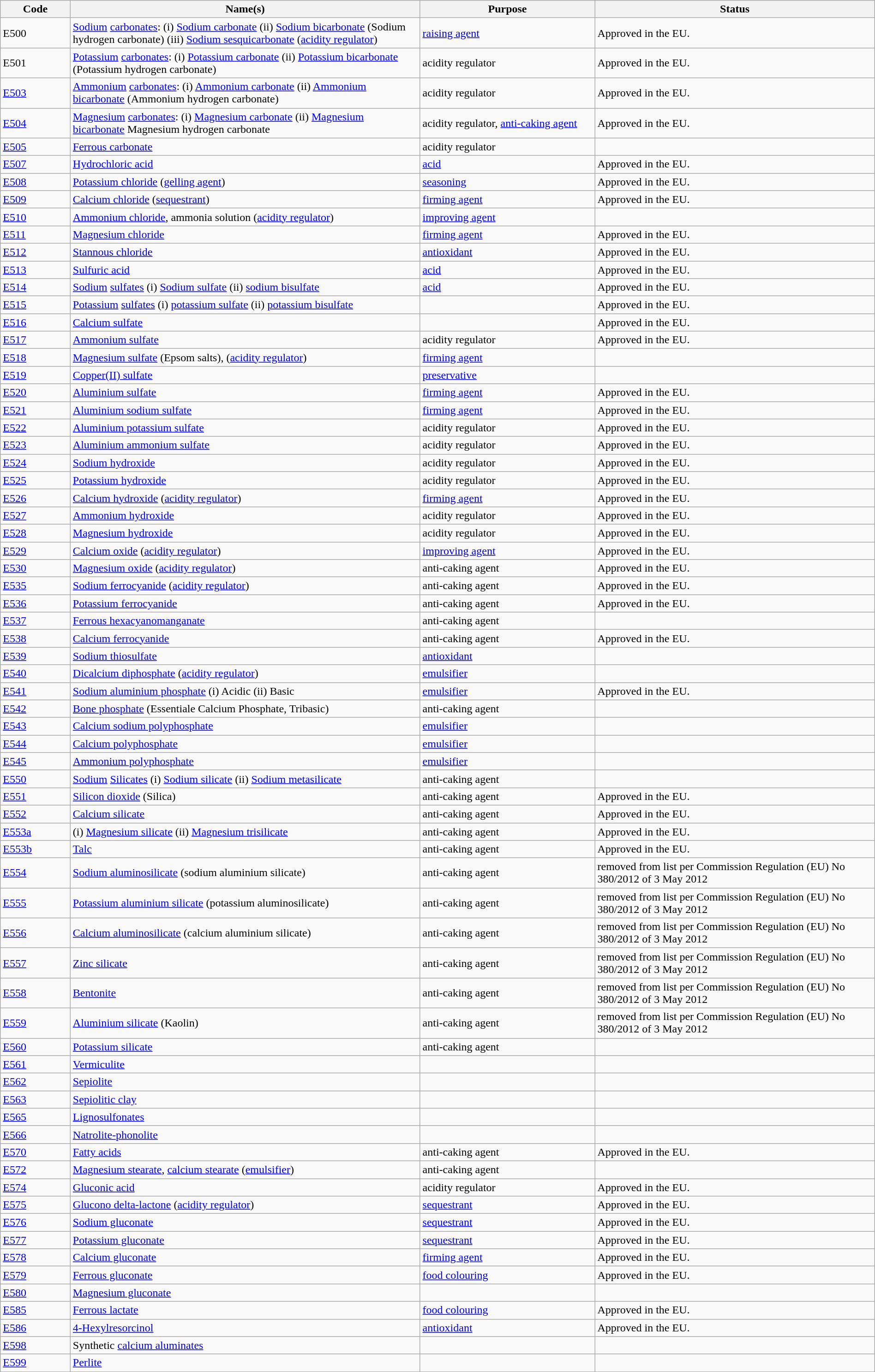<table class="wikitable sortable" style="width:100%;">
<tr>
<th width=8%>Code</th>
<th width=40%>Name(s)</th>
<th width=20%>Purpose</th>
<th width=32%>Status</th>
</tr>
<tr>
<td>E500</td>
<td><a href='#'>Sodium</a> <a href='#'>carbonates</a>: (i) <a href='#'>Sodium carbonate</a> (ii) <a href='#'>Sodium bicarbonate</a> (Sodium hydrogen carbonate) (iii) <a href='#'>Sodium sesquicarbonate</a> (<a href='#'>acidity regulator</a>)</td>
<td><a href='#'>raising agent</a></td>
<td>Approved in the EU.</td>
</tr>
<tr>
<td>E501</td>
<td><a href='#'>Potassium</a> <a href='#'>carbonates</a>: (i) <a href='#'>Potassium carbonate</a> (ii) <a href='#'>Potassium bicarbonate</a> (Potassium hydrogen carbonate)</td>
<td>acidity regulator</td>
<td>Approved in the EU.</td>
</tr>
<tr>
<td><a href='#'>E503</a></td>
<td><a href='#'>Ammonium</a> <a href='#'>carbonates</a>: (i) <a href='#'>Ammonium carbonate</a> (ii) <a href='#'>Ammonium bicarbonate</a> (Ammonium hydrogen carbonate)</td>
<td>acidity regulator</td>
<td>Approved in the EU.</td>
</tr>
<tr>
<td><a href='#'>E504</a></td>
<td><a href='#'>Magnesium</a> <a href='#'>carbonates</a>: (i) <a href='#'>Magnesium carbonate</a> (ii) <a href='#'>Magnesium bicarbonate</a> Magnesium hydrogen carbonate</td>
<td>acidity regulator, <a href='#'>anti-caking agent</a></td>
<td>Approved in the EU.</td>
</tr>
<tr>
<td><a href='#'>E505</a></td>
<td><a href='#'>Ferrous carbonate</a></td>
<td>acidity regulator</td>
<td></td>
</tr>
<tr>
<td><a href='#'>E507</a></td>
<td><a href='#'>Hydrochloric acid</a></td>
<td><a href='#'>acid</a></td>
<td>Approved in the EU.</td>
</tr>
<tr>
<td><a href='#'>E508</a></td>
<td><a href='#'>Potassium chloride</a> (<a href='#'>gelling agent</a>)</td>
<td><a href='#'>seasoning</a></td>
<td>Approved in the EU.</td>
</tr>
<tr>
<td><a href='#'>E509</a></td>
<td><a href='#'>Calcium chloride</a> (<a href='#'>sequestrant</a>)</td>
<td><a href='#'>firming agent</a></td>
<td>Approved in the EU.</td>
</tr>
<tr>
<td><a href='#'>E510</a></td>
<td><a href='#'>Ammonium chloride</a>, ammonia solution (<a href='#'>acidity regulator</a>)</td>
<td><a href='#'>improving agent</a></td>
<td></td>
</tr>
<tr>
<td><a href='#'>E511</a></td>
<td><a href='#'>Magnesium chloride</a></td>
<td><a href='#'>firming agent</a></td>
<td>Approved in the EU.</td>
</tr>
<tr>
<td><a href='#'>E512</a></td>
<td><a href='#'>Stannous chloride</a></td>
<td><a href='#'>antioxidant</a></td>
<td>Approved in the EU.</td>
</tr>
<tr>
<td><a href='#'>E513</a></td>
<td><a href='#'>Sulfuric acid</a></td>
<td><a href='#'>acid</a></td>
<td>Approved in the EU.</td>
</tr>
<tr>
<td><a href='#'>E514</a></td>
<td><a href='#'>Sodium</a> <a href='#'>sulfates</a> (i) <a href='#'>Sodium sulfate</a> (ii) <a href='#'>sodium bisulfate</a></td>
<td><a href='#'>acid</a></td>
<td>Approved in the EU.</td>
</tr>
<tr>
<td><a href='#'>E515</a></td>
<td><a href='#'>Potassium</a> <a href='#'>sulfates</a> (i) <a href='#'>potassium sulfate</a> (ii) <a href='#'>potassium bisulfate</a></td>
<td></td>
<td>Approved in the EU.</td>
</tr>
<tr>
<td><a href='#'>E516</a></td>
<td><a href='#'>Calcium sulfate</a></td>
<td></td>
<td>Approved in the EU.</td>
</tr>
<tr>
<td><a href='#'>E517</a></td>
<td><a href='#'>Ammonium sulfate</a></td>
<td>acidity regulator</td>
<td>Approved in the EU.</td>
</tr>
<tr>
<td><a href='#'>E518</a></td>
<td><a href='#'>Magnesium sulfate</a> (Epsom salts), (<a href='#'>acidity regulator</a>)</td>
<td><a href='#'>firming agent</a></td>
<td></td>
</tr>
<tr>
<td><a href='#'>E519</a></td>
<td><a href='#'>Copper(II) sulfate</a></td>
<td><a href='#'>preservative</a></td>
<td></td>
</tr>
<tr>
<td><a href='#'>E520</a></td>
<td><a href='#'>Aluminium sulfate</a></td>
<td><a href='#'>firming agent</a></td>
<td>Approved in the EU.</td>
</tr>
<tr>
<td><a href='#'>E521</a></td>
<td><a href='#'>Aluminium sodium sulfate</a></td>
<td><a href='#'>firming agent</a></td>
<td>Approved in the EU.</td>
</tr>
<tr>
<td><a href='#'>E522</a></td>
<td><a href='#'>Aluminium potassium sulfate</a></td>
<td>acidity regulator</td>
<td>Approved in the EU.</td>
</tr>
<tr>
<td><a href='#'>E523</a></td>
<td><a href='#'>Aluminium ammonium sulfate</a></td>
<td>acidity regulator</td>
<td>Approved in the EU.</td>
</tr>
<tr>
<td><a href='#'>E524</a></td>
<td><a href='#'>Sodium hydroxide</a></td>
<td>acidity regulator</td>
<td>Approved in the EU.</td>
</tr>
<tr>
<td><a href='#'>E525</a></td>
<td><a href='#'>Potassium hydroxide</a></td>
<td>acidity regulator</td>
<td>Approved in the EU.</td>
</tr>
<tr>
<td><a href='#'>E526</a></td>
<td><a href='#'>Calcium hydroxide</a> (<a href='#'>acidity regulator</a>)</td>
<td><a href='#'>firming agent</a></td>
<td>Approved in the EU.</td>
</tr>
<tr>
<td><a href='#'>E527</a></td>
<td><a href='#'>Ammonium hydroxide</a></td>
<td>acidity regulator</td>
<td>Approved in the EU.</td>
</tr>
<tr>
<td><a href='#'>E528</a></td>
<td><a href='#'>Magnesium hydroxide</a></td>
<td>acidity regulator</td>
<td>Approved in the EU.</td>
</tr>
<tr>
<td><a href='#'>E529</a></td>
<td><a href='#'>Calcium oxide</a> (<a href='#'>acidity regulator</a>)</td>
<td><a href='#'>improving agent</a></td>
<td>Approved in the EU.</td>
</tr>
<tr>
<td><a href='#'>E530</a></td>
<td><a href='#'>Magnesium oxide</a> (<a href='#'>acidity regulator</a>)</td>
<td>anti-caking agent</td>
<td>Approved in the EU.</td>
</tr>
<tr>
<td><a href='#'>E535</a></td>
<td><a href='#'>Sodium ferrocyanide</a> (<a href='#'>acidity regulator</a>)</td>
<td>anti-caking agent</td>
<td>Approved in the EU.</td>
</tr>
<tr>
<td><a href='#'>E536</a></td>
<td><a href='#'>Potassium ferrocyanide</a></td>
<td>anti-caking agent</td>
<td>Approved in the EU.</td>
</tr>
<tr>
<td><a href='#'>E537</a></td>
<td><a href='#'>Ferrous hexacyanomanganate</a></td>
<td>anti-caking agent</td>
<td></td>
</tr>
<tr>
<td><a href='#'>E538</a></td>
<td><a href='#'>Calcium ferrocyanide</a></td>
<td>anti-caking agent</td>
<td>Approved in the EU.</td>
</tr>
<tr>
<td><a href='#'>E539</a></td>
<td><a href='#'>Sodium thiosulfate</a></td>
<td><a href='#'>antioxidant</a></td>
<td></td>
</tr>
<tr>
<td><a href='#'>E540</a></td>
<td><a href='#'>Dicalcium diphosphate</a>  (<a href='#'>acidity regulator</a>)</td>
<td><a href='#'>emulsifier</a></td>
<td></td>
</tr>
<tr>
<td><a href='#'>E541</a></td>
<td><a href='#'>Sodium aluminium phosphate</a> (i) Acidic (ii) Basic</td>
<td><a href='#'>emulsifier</a></td>
<td>Approved in the EU.</td>
</tr>
<tr>
<td><a href='#'>E542</a></td>
<td><a href='#'>Bone phosphate</a> (Essentiale Calcium Phosphate, Tribasic)</td>
<td>anti-caking agent</td>
<td></td>
</tr>
<tr>
<td><a href='#'>E543</a></td>
<td><a href='#'>Calcium sodium polyphosphate</a></td>
<td><a href='#'>emulsifier</a></td>
<td></td>
</tr>
<tr>
<td><a href='#'>E544</a></td>
<td><a href='#'>Calcium polyphosphate</a></td>
<td><a href='#'>emulsifier</a></td>
<td></td>
</tr>
<tr>
<td><a href='#'>E545</a></td>
<td><a href='#'>Ammonium polyphosphate</a></td>
<td><a href='#'>emulsifier</a></td>
<td></td>
</tr>
<tr>
<td><a href='#'>E550</a></td>
<td><a href='#'>Sodium</a> <a href='#'>Silicates</a> (i) <a href='#'>Sodium silicate</a> (ii) <a href='#'>Sodium metasilicate</a></td>
<td>anti-caking agent</td>
<td></td>
</tr>
<tr>
<td><a href='#'>E551</a></td>
<td><a href='#'>Silicon dioxide</a> (Silica)</td>
<td>anti-caking agent</td>
<td>Approved in the EU.</td>
</tr>
<tr>
<td><a href='#'>E552</a></td>
<td><a href='#'>Calcium silicate</a></td>
<td>anti-caking agent</td>
<td>Approved in the EU.</td>
</tr>
<tr>
<td><a href='#'>E553a</a></td>
<td>(i) <a href='#'>Magnesium silicate</a> (ii) <a href='#'>Magnesium trisilicate</a></td>
<td>anti-caking agent</td>
<td>Approved in the EU.</td>
</tr>
<tr>
<td><a href='#'>E553b</a></td>
<td><a href='#'>Talc</a></td>
<td>anti-caking agent</td>
<td>Approved in the EU.</td>
</tr>
<tr>
<td><a href='#'>E554</a></td>
<td><a href='#'>Sodium aluminosilicate</a> (sodium aluminium silicate)</td>
<td>anti-caking agent</td>
<td>removed from list per Commission Regulation (EU) No 380/2012 of 3 May 2012</td>
</tr>
<tr>
<td><a href='#'>E555</a></td>
<td><a href='#'>Potassium aluminium silicate</a> (potassium aluminosilicate)</td>
<td>anti-caking agent</td>
<td>removed from list per Commission Regulation (EU) No 380/2012 of 3 May 2012</td>
</tr>
<tr>
<td><a href='#'>E556</a></td>
<td><a href='#'>Calcium aluminosilicate</a> (calcium aluminium silicate)</td>
<td>anti-caking agent</td>
<td>removed from list per Commission Regulation (EU) No 380/2012 of 3 May 2012</td>
</tr>
<tr>
<td><a href='#'>E557</a></td>
<td><a href='#'>Zinc silicate</a></td>
<td>anti-caking agent</td>
<td>removed from list per Commission Regulation (EU) No 380/2012 of 3 May 2012</td>
</tr>
<tr>
<td><a href='#'>E558</a></td>
<td><a href='#'>Bentonite</a></td>
<td>anti-caking agent</td>
<td>removed from list per Commission Regulation (EU) No 380/2012 of 3 May 2012</td>
</tr>
<tr>
<td><a href='#'>E559</a></td>
<td><a href='#'>Aluminium silicate</a> (Kaolin)</td>
<td>anti-caking agent</td>
<td>removed from list per Commission Regulation (EU) No 380/2012 of 3 May 2012</td>
</tr>
<tr>
<td><a href='#'>E560</a></td>
<td><a href='#'>Potassium silicate</a></td>
<td>anti-caking agent</td>
<td></td>
</tr>
<tr>
<td><a href='#'>E561</a></td>
<td><a href='#'>Vermiculite</a></td>
<td></td>
<td></td>
</tr>
<tr>
<td><a href='#'>E562</a></td>
<td><a href='#'>Sepiolite</a></td>
<td></td>
<td></td>
</tr>
<tr>
<td><a href='#'>E563</a></td>
<td><a href='#'>Sepiolitic clay</a></td>
<td></td>
<td></td>
</tr>
<tr>
<td><a href='#'>E565</a></td>
<td><a href='#'>Lignosulfonates</a></td>
<td></td>
<td></td>
</tr>
<tr>
<td><a href='#'>E566</a></td>
<td><a href='#'>Natrolite-phonolite</a></td>
<td></td>
<td></td>
</tr>
<tr>
<td><a href='#'>E570</a></td>
<td><a href='#'>Fatty acids</a></td>
<td>anti-caking agent</td>
<td>Approved in the EU.</td>
</tr>
<tr>
<td><a href='#'>E572</a></td>
<td><a href='#'>Magnesium stearate</a>, <a href='#'>calcium stearate</a> (<a href='#'>emulsifier</a>)</td>
<td>anti-caking agent</td>
<td></td>
</tr>
<tr>
<td><a href='#'>E574</a></td>
<td><a href='#'>Gluconic acid</a></td>
<td>acidity regulator</td>
<td>Approved in the EU.</td>
</tr>
<tr>
<td><a href='#'>E575</a></td>
<td><a href='#'>Glucono delta-lactone</a> (<a href='#'>acidity regulator</a>)</td>
<td><a href='#'>sequestrant</a></td>
<td>Approved in the EU.</td>
</tr>
<tr>
<td><a href='#'>E576</a></td>
<td><a href='#'>Sodium gluconate</a></td>
<td><a href='#'>sequestrant</a></td>
<td>Approved in the EU.</td>
</tr>
<tr>
<td><a href='#'>E577</a></td>
<td><a href='#'>Potassium gluconate</a></td>
<td><a href='#'>sequestrant</a></td>
<td>Approved in the EU.</td>
</tr>
<tr>
<td><a href='#'>E578</a></td>
<td><a href='#'>Calcium gluconate</a></td>
<td><a href='#'>firming agent</a></td>
<td>Approved in the EU.</td>
</tr>
<tr>
<td><a href='#'>E579</a></td>
<td><a href='#'>Ferrous gluconate</a></td>
<td><a href='#'>food colouring</a></td>
<td>Approved in the EU.</td>
</tr>
<tr>
<td><a href='#'>E580</a></td>
<td><a href='#'>Magnesium gluconate</a></td>
<td></td>
<td></td>
</tr>
<tr>
<td><a href='#'>E585</a></td>
<td><a href='#'>Ferrous lactate</a></td>
<td><a href='#'>food colouring</a></td>
<td>Approved in the EU.</td>
</tr>
<tr>
<td><a href='#'>E586</a></td>
<td><a href='#'>4-Hexylresorcinol</a></td>
<td><a href='#'>antioxidant</a></td>
<td>Approved in the EU.</td>
</tr>
<tr>
<td><a href='#'>E598</a></td>
<td>Synthetic <a href='#'>calcium aluminates</a></td>
<td></td>
<td></td>
</tr>
<tr>
<td><a href='#'>E599</a></td>
<td><a href='#'>Perlite</a></td>
<td></td>
<td></td>
</tr>
</table>
